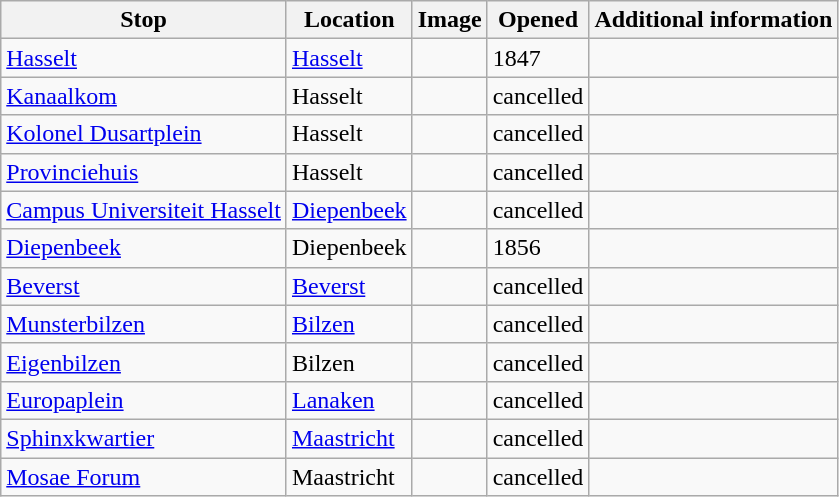<table class="wikitable sortable">
<tr>
<th>Stop</th>
<th>Location</th>
<th>Image</th>
<th>Opened</th>
<th>Additional information</th>
</tr>
<tr>
<td><a href='#'>Hasselt</a>  </td>
<td><a href='#'>Hasselt</a></td>
<td></td>
<td>1847</td>
<td></td>
</tr>
<tr>
<td><a href='#'>Kanaalkom</a></td>
<td>Hasselt</td>
<td></td>
<td>cancelled</td>
<td></td>
</tr>
<tr>
<td><a href='#'>Kolonel Dusartplein</a></td>
<td>Hasselt</td>
<td></td>
<td>cancelled</td>
<td></td>
</tr>
<tr>
<td><a href='#'>Provinciehuis</a></td>
<td>Hasselt</td>
<td></td>
<td>cancelled</td>
<td></td>
</tr>
<tr>
<td><a href='#'>Campus Universiteit Hasselt</a></td>
<td><a href='#'>Diepenbeek</a></td>
<td></td>
<td>cancelled</td>
<td></td>
</tr>
<tr>
<td><a href='#'>Diepenbeek</a> </td>
<td>Diepenbeek</td>
<td></td>
<td>1856</td>
<td></td>
</tr>
<tr>
<td><a href='#'>Beverst</a></td>
<td><a href='#'>Beverst</a></td>
<td></td>
<td>cancelled</td>
<td></td>
</tr>
<tr>
<td><a href='#'>Munsterbilzen</a></td>
<td><a href='#'>Bilzen</a></td>
<td></td>
<td>cancelled</td>
<td></td>
</tr>
<tr>
<td><a href='#'>Eigenbilzen</a></td>
<td>Bilzen</td>
<td></td>
<td>cancelled</td>
<td></td>
</tr>
<tr>
<td><a href='#'>Europaplein</a></td>
<td><a href='#'>Lanaken</a></td>
<td></td>
<td>cancelled</td>
<td></td>
</tr>
<tr>
<td><a href='#'>Sphinxkwartier</a></td>
<td><a href='#'>Maastricht</a></td>
<td></td>
<td>cancelled</td>
<td></td>
</tr>
<tr>
<td><a href='#'>Mosae Forum</a></td>
<td>Maastricht</td>
<td></td>
<td>cancelled</td>
<td></td>
</tr>
</table>
